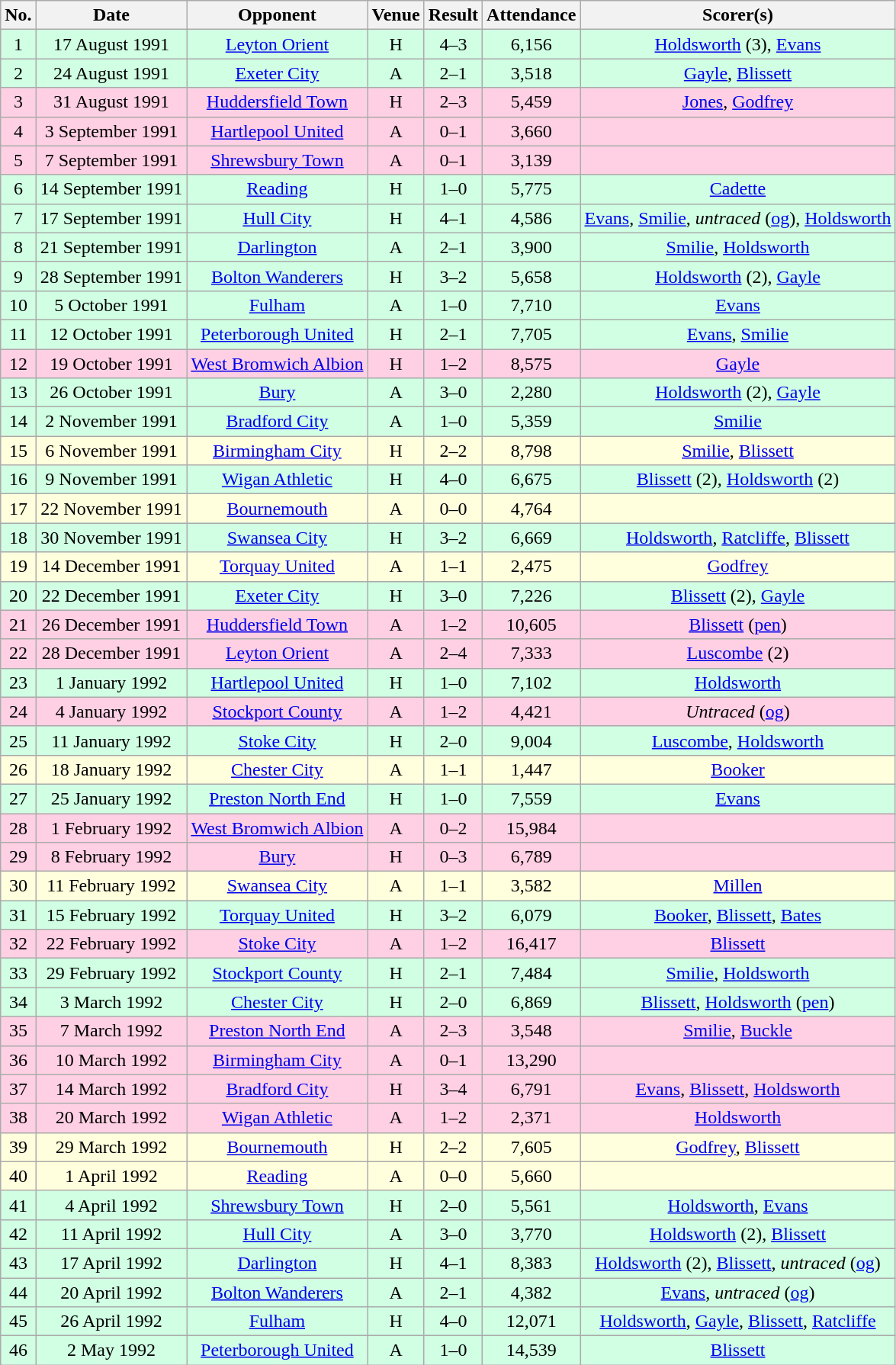<table class="wikitable sortable" style="text-align:center;">
<tr>
<th>No.</th>
<th>Date</th>
<th>Opponent</th>
<th>Venue</th>
<th>Result</th>
<th>Attendance</th>
<th>Scorer(s)</th>
</tr>
<tr style="background:#d0ffe3;">
<td>1</td>
<td>17 August 1991</td>
<td><a href='#'>Leyton Orient</a></td>
<td>H</td>
<td>4–3</td>
<td>6,156</td>
<td><a href='#'>Holdsworth</a> (3), <a href='#'>Evans</a></td>
</tr>
<tr style="background:#d0ffe3;">
<td>2</td>
<td>24 August 1991</td>
<td><a href='#'>Exeter City</a></td>
<td>A</td>
<td>2–1</td>
<td>3,518</td>
<td><a href='#'>Gayle</a>, <a href='#'>Blissett</a></td>
</tr>
<tr style="background:#ffd0e3;">
<td>3</td>
<td>31 August 1991</td>
<td><a href='#'>Huddersfield Town</a></td>
<td>H</td>
<td>2–3</td>
<td>5,459</td>
<td><a href='#'>Jones</a>, <a href='#'>Godfrey</a></td>
</tr>
<tr style="background:#ffd0e3;">
<td>4</td>
<td>3 September 1991</td>
<td><a href='#'>Hartlepool United</a></td>
<td>A</td>
<td>0–1</td>
<td>3,660</td>
<td></td>
</tr>
<tr style="background:#ffd0e3;">
<td>5</td>
<td>7 September 1991</td>
<td><a href='#'>Shrewsbury Town</a></td>
<td>A</td>
<td>0–1</td>
<td>3,139</td>
<td></td>
</tr>
<tr style="background:#d0ffe3;">
<td>6</td>
<td>14 September 1991</td>
<td><a href='#'>Reading</a></td>
<td>H</td>
<td>1–0</td>
<td>5,775</td>
<td><a href='#'>Cadette</a></td>
</tr>
<tr style="background:#d0ffe3;">
<td>7</td>
<td>17 September 1991</td>
<td><a href='#'>Hull City</a></td>
<td>H</td>
<td>4–1</td>
<td>4,586</td>
<td><a href='#'>Evans</a>, <a href='#'>Smilie</a>, <em>untraced</em> (<a href='#'>og</a>), <a href='#'>Holdsworth</a></td>
</tr>
<tr style="background:#d0ffe3;">
<td>8</td>
<td>21 September 1991</td>
<td><a href='#'>Darlington</a></td>
<td>A</td>
<td>2–1</td>
<td>3,900</td>
<td><a href='#'>Smilie</a>, <a href='#'>Holdsworth</a></td>
</tr>
<tr style="background:#d0ffe3;">
<td>9</td>
<td>28 September 1991</td>
<td><a href='#'>Bolton Wanderers</a></td>
<td>H</td>
<td>3–2</td>
<td>5,658</td>
<td><a href='#'>Holdsworth</a> (2), <a href='#'>Gayle</a></td>
</tr>
<tr style="background:#d0ffe3;">
<td>10</td>
<td>5 October 1991</td>
<td><a href='#'>Fulham</a></td>
<td>A</td>
<td>1–0</td>
<td>7,710</td>
<td><a href='#'>Evans</a></td>
</tr>
<tr style="background:#d0ffe3;">
<td>11</td>
<td>12 October 1991</td>
<td><a href='#'>Peterborough United</a></td>
<td>H</td>
<td>2–1</td>
<td>7,705</td>
<td><a href='#'>Evans</a>, <a href='#'>Smilie</a></td>
</tr>
<tr style="background:#ffd0e3;">
<td>12</td>
<td>19 October 1991</td>
<td><a href='#'>West Bromwich Albion</a></td>
<td>H</td>
<td>1–2</td>
<td>8,575</td>
<td><a href='#'>Gayle</a></td>
</tr>
<tr style="background:#d0ffe3;">
<td>13</td>
<td>26 October 1991</td>
<td><a href='#'>Bury</a></td>
<td>A</td>
<td>3–0</td>
<td>2,280</td>
<td><a href='#'>Holdsworth</a> (2), <a href='#'>Gayle</a></td>
</tr>
<tr style="background:#d0ffe3;">
<td>14</td>
<td>2 November 1991</td>
<td><a href='#'>Bradford City</a></td>
<td>A</td>
<td>1–0</td>
<td>5,359</td>
<td><a href='#'>Smilie</a></td>
</tr>
<tr style="background:#ffd;">
<td>15</td>
<td>6 November 1991</td>
<td><a href='#'>Birmingham City</a></td>
<td>H</td>
<td>2–2</td>
<td>8,798</td>
<td><a href='#'>Smilie</a>, <a href='#'>Blissett</a></td>
</tr>
<tr style="background:#d0ffe3;">
<td>16</td>
<td>9 November 1991</td>
<td><a href='#'>Wigan Athletic</a></td>
<td>H</td>
<td>4–0</td>
<td>6,675</td>
<td><a href='#'>Blissett</a> (2), <a href='#'>Holdsworth</a> (2)</td>
</tr>
<tr style="background:#ffd;">
<td>17</td>
<td>22 November 1991</td>
<td><a href='#'>Bournemouth</a></td>
<td>A</td>
<td>0–0</td>
<td>4,764</td>
<td></td>
</tr>
<tr style="background:#d0ffe3;">
<td>18</td>
<td>30 November 1991</td>
<td><a href='#'>Swansea City</a></td>
<td>H</td>
<td>3–2</td>
<td>6,669</td>
<td><a href='#'>Holdsworth</a>, <a href='#'>Ratcliffe</a>, <a href='#'>Blissett</a></td>
</tr>
<tr style="background:#ffd;">
<td>19</td>
<td>14 December 1991</td>
<td><a href='#'>Torquay United</a></td>
<td>A</td>
<td>1–1</td>
<td>2,475</td>
<td><a href='#'>Godfrey</a></td>
</tr>
<tr style="background:#d0ffe3;">
<td>20</td>
<td>22 December 1991</td>
<td><a href='#'>Exeter City</a></td>
<td>H</td>
<td>3–0</td>
<td>7,226</td>
<td><a href='#'>Blissett</a> (2), <a href='#'>Gayle</a></td>
</tr>
<tr style="background:#ffd0e3;">
<td>21</td>
<td>26 December 1991</td>
<td><a href='#'>Huddersfield Town</a></td>
<td>A</td>
<td>1–2</td>
<td>10,605</td>
<td><a href='#'>Blissett</a> (<a href='#'>pen</a>)</td>
</tr>
<tr style="background:#ffd0e3;">
<td>22</td>
<td>28 December 1991</td>
<td><a href='#'>Leyton Orient</a></td>
<td>A</td>
<td>2–4</td>
<td>7,333</td>
<td><a href='#'>Luscombe</a> (2)</td>
</tr>
<tr style="background:#d0ffe3;">
<td>23</td>
<td>1 January 1992</td>
<td><a href='#'>Hartlepool United</a></td>
<td>H</td>
<td>1–0</td>
<td>7,102</td>
<td><a href='#'>Holdsworth</a></td>
</tr>
<tr style="background:#ffd0e3;">
<td>24</td>
<td>4 January 1992</td>
<td><a href='#'>Stockport County</a></td>
<td>A</td>
<td>1–2</td>
<td>4,421</td>
<td><em>Untraced</em> (<a href='#'>og</a>)</td>
</tr>
<tr style="background:#d0ffe3;">
<td>25</td>
<td>11 January 1992</td>
<td><a href='#'>Stoke City</a></td>
<td>H</td>
<td>2–0</td>
<td>9,004</td>
<td><a href='#'>Luscombe</a>, <a href='#'>Holdsworth</a></td>
</tr>
<tr style="background:#ffd;">
<td>26</td>
<td>18 January 1992</td>
<td><a href='#'>Chester City</a></td>
<td>A</td>
<td>1–1</td>
<td>1,447</td>
<td><a href='#'>Booker</a></td>
</tr>
<tr style="background:#d0ffe3;">
<td>27</td>
<td>25 January 1992</td>
<td><a href='#'>Preston North End</a></td>
<td>H</td>
<td>1–0</td>
<td>7,559</td>
<td><a href='#'>Evans</a></td>
</tr>
<tr style="background:#ffd0e3;">
<td>28</td>
<td>1 February 1992</td>
<td><a href='#'>West Bromwich Albion</a></td>
<td>A</td>
<td>0–2</td>
<td>15,984</td>
<td></td>
</tr>
<tr style="background:#ffd0e3;">
<td>29</td>
<td>8 February 1992</td>
<td><a href='#'>Bury</a></td>
<td>H</td>
<td>0–3</td>
<td>6,789</td>
<td></td>
</tr>
<tr style="background:#ffd;">
<td>30</td>
<td>11 February 1992</td>
<td><a href='#'>Swansea City</a></td>
<td>A</td>
<td>1–1</td>
<td>3,582</td>
<td><a href='#'>Millen</a></td>
</tr>
<tr style="background:#d0ffe3;">
<td>31</td>
<td>15 February 1992</td>
<td><a href='#'>Torquay United</a></td>
<td>H</td>
<td>3–2</td>
<td>6,079</td>
<td><a href='#'>Booker</a>, <a href='#'>Blissett</a>, <a href='#'>Bates</a></td>
</tr>
<tr style="background:#ffd0e3;">
<td>32</td>
<td>22 February 1992</td>
<td><a href='#'>Stoke City</a></td>
<td>A</td>
<td>1–2</td>
<td>16,417</td>
<td><a href='#'>Blissett</a></td>
</tr>
<tr style="background:#d0ffe3;">
<td>33</td>
<td>29 February 1992</td>
<td><a href='#'>Stockport County</a></td>
<td>H</td>
<td>2–1</td>
<td>7,484</td>
<td><a href='#'>Smilie</a>, <a href='#'>Holdsworth</a></td>
</tr>
<tr style="background:#d0ffe3;">
<td>34</td>
<td>3 March 1992</td>
<td><a href='#'>Chester City</a></td>
<td>H</td>
<td>2–0</td>
<td>6,869</td>
<td><a href='#'>Blissett</a>, <a href='#'>Holdsworth</a> (<a href='#'>pen</a>)</td>
</tr>
<tr style="background:#ffd0e3;">
<td>35</td>
<td>7 March 1992</td>
<td><a href='#'>Preston North End</a></td>
<td>A</td>
<td>2–3</td>
<td>3,548</td>
<td><a href='#'>Smilie</a>, <a href='#'>Buckle</a></td>
</tr>
<tr style="background:#ffd0e3;">
<td>36</td>
<td>10 March 1992</td>
<td><a href='#'>Birmingham City</a></td>
<td>A</td>
<td>0–1</td>
<td>13,290</td>
<td></td>
</tr>
<tr style="background:#ffd0e3;">
<td>37</td>
<td>14 March 1992</td>
<td><a href='#'>Bradford City</a></td>
<td>H</td>
<td>3–4</td>
<td>6,791</td>
<td><a href='#'>Evans</a>, <a href='#'>Blissett</a>, <a href='#'>Holdsworth</a></td>
</tr>
<tr style="background:#ffd0e3;">
<td>38</td>
<td>20 March 1992</td>
<td><a href='#'>Wigan Athletic</a></td>
<td>A</td>
<td>1–2</td>
<td>2,371</td>
<td><a href='#'>Holdsworth</a></td>
</tr>
<tr style="background:#ffd;">
<td>39</td>
<td>29 March 1992</td>
<td><a href='#'>Bournemouth</a></td>
<td>H</td>
<td>2–2</td>
<td>7,605</td>
<td><a href='#'>Godfrey</a>, <a href='#'>Blissett</a></td>
</tr>
<tr style="background:#ffd;">
<td>40</td>
<td>1 April 1992</td>
<td><a href='#'>Reading</a></td>
<td>A</td>
<td>0–0</td>
<td>5,660</td>
<td></td>
</tr>
<tr style="background:#d0ffe3;">
<td>41</td>
<td>4 April 1992</td>
<td><a href='#'>Shrewsbury Town</a></td>
<td>H</td>
<td>2–0</td>
<td>5,561</td>
<td><a href='#'>Holdsworth</a>, <a href='#'>Evans</a></td>
</tr>
<tr style="background:#d0ffe3;">
<td>42</td>
<td>11 April 1992</td>
<td><a href='#'>Hull City</a></td>
<td>A</td>
<td>3–0</td>
<td>3,770</td>
<td><a href='#'>Holdsworth</a> (2), <a href='#'>Blissett</a></td>
</tr>
<tr style="background:#d0ffe3;">
<td>43</td>
<td>17 April 1992</td>
<td><a href='#'>Darlington</a></td>
<td>H</td>
<td>4–1</td>
<td>8,383</td>
<td><a href='#'>Holdsworth</a> (2), <a href='#'>Blissett</a>, <em>untraced</em> (<a href='#'>og</a>)</td>
</tr>
<tr style="background:#d0ffe3;">
<td>44</td>
<td>20 April 1992</td>
<td><a href='#'>Bolton Wanderers</a></td>
<td>A</td>
<td>2–1</td>
<td>4,382</td>
<td><a href='#'>Evans</a>, <em>untraced</em> (<a href='#'>og</a>)</td>
</tr>
<tr style="background:#d0ffe3;">
<td>45</td>
<td>26 April 1992</td>
<td><a href='#'>Fulham</a></td>
<td>H</td>
<td>4–0</td>
<td>12,071</td>
<td><a href='#'>Holdsworth</a>, <a href='#'>Gayle</a>, <a href='#'>Blissett</a>, <a href='#'>Ratcliffe</a></td>
</tr>
<tr style="background:#d0ffe3;">
<td>46</td>
<td>2 May 1992</td>
<td><a href='#'>Peterborough United</a></td>
<td>A</td>
<td>1–0</td>
<td>14,539</td>
<td><a href='#'>Blissett</a></td>
</tr>
</table>
